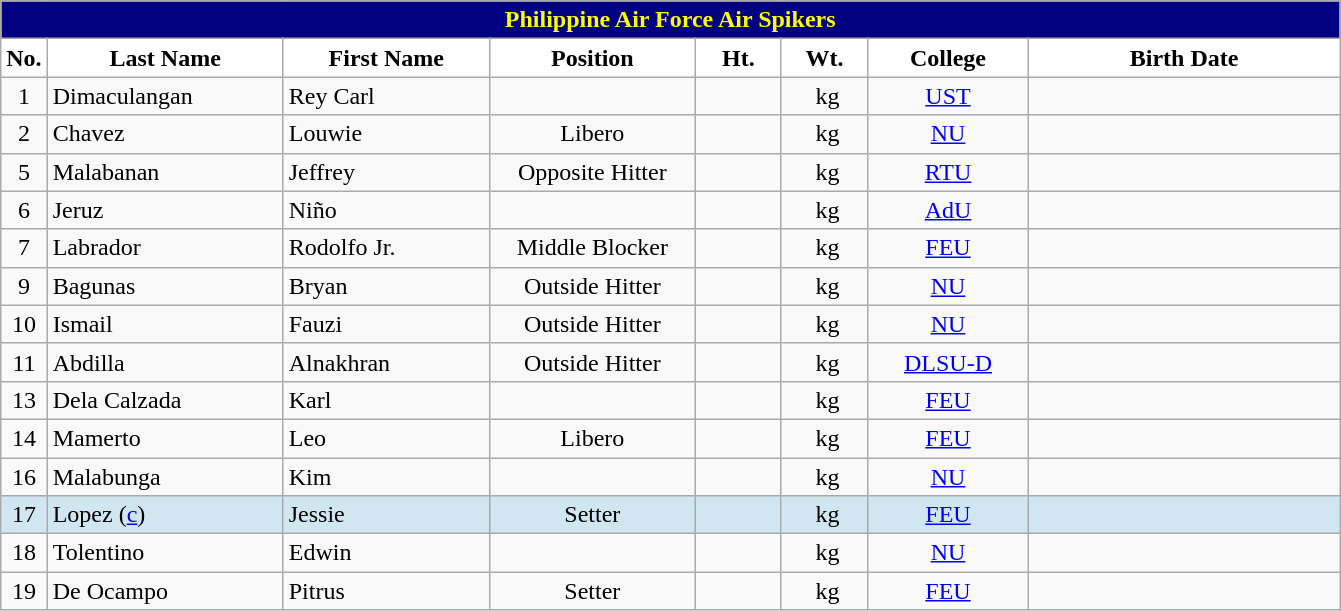<table class="wikitable" style="text-align:center;">
<tr>
<td colspan="8" style= "background: #000080; color: yellow; text-align: center"><strong>Philippine Air Force Air Spikers</strong></td>
</tr>
<tr>
<th width=3px style="background: white; color: black; text-align: center"><strong>No.</strong></th>
<th width=150px style="background: white; color: black">Last Name</th>
<th width=130px style="background: white; color: black">First Name</th>
<th width=130px style="background: white; color: black">Position</th>
<th width=50px style="background: white; color: black">Ht.</th>
<th width=50px style="background: white; color: black">Wt.</th>
<th width=100px style="background: white; color: black">College</th>
<th width=200px style="background: white; color: black">Birth Date</th>
</tr>
<tr>
<td>1</td>
<td style="text-align: left"> Dimaculangan</td>
<td style="text-align: left">Rey Carl</td>
<td></td>
<td></td>
<td> kg</td>
<td><a href='#'>UST</a></td>
<td></td>
</tr>
<tr>
<td>2</td>
<td style="text-align: left"> Chavez</td>
<td style="text-align: left">Louwie</td>
<td>Libero</td>
<td></td>
<td> kg</td>
<td><a href='#'>NU</a></td>
<td></td>
</tr>
<tr>
<td>5</td>
<td style="text-align: left"> Malabanan</td>
<td style="text-align: left">Jeffrey</td>
<td>Opposite Hitter</td>
<td></td>
<td> kg</td>
<td><a href='#'>RTU</a></td>
<td></td>
</tr>
<tr>
<td>6</td>
<td style="text-align: left"> Jeruz</td>
<td style="text-align: left">Niño</td>
<td></td>
<td></td>
<td> kg</td>
<td><a href='#'>AdU</a></td>
<td></td>
</tr>
<tr>
<td>7</td>
<td style="text-align: left"> Labrador</td>
<td style="text-align: left">Rodolfo Jr.</td>
<td>Middle Blocker</td>
<td></td>
<td> kg</td>
<td><a href='#'>FEU</a></td>
<td></td>
</tr>
<tr>
<td>9</td>
<td style="text-align: left"> Bagunas</td>
<td style="text-align: left">Bryan</td>
<td>Outside Hitter</td>
<td></td>
<td> kg</td>
<td><a href='#'>NU</a></td>
<td></td>
</tr>
<tr>
<td>10</td>
<td style="text-align: left"> Ismail</td>
<td style="text-align: left">Fauzi</td>
<td>Outside Hitter</td>
<td></td>
<td> kg</td>
<td><a href='#'>NU</a></td>
<td></td>
</tr>
<tr>
<td>11</td>
<td style="text-align: left"> Abdilla</td>
<td style="text-align: left">Alnakhran</td>
<td>Outside Hitter</td>
<td></td>
<td> kg</td>
<td><a href='#'>DLSU-D</a></td>
<td></td>
</tr>
<tr>
<td>13</td>
<td style="text-align: left"> Dela Calzada</td>
<td style="text-align: left">Karl</td>
<td></td>
<td></td>
<td> kg</td>
<td><a href='#'>FEU</a></td>
<td></td>
</tr>
<tr>
<td>14</td>
<td style="text-align: left"> Mamerto</td>
<td style="text-align: left">Leo</td>
<td>Libero</td>
<td></td>
<td> kg</td>
<td><a href='#'>FEU</a></td>
<td></td>
</tr>
<tr>
<td>16</td>
<td style="text-align: left"> Malabunga</td>
<td style="text-align: left">Kim</td>
<td></td>
<td></td>
<td> kg</td>
<td><a href='#'>NU</a></td>
<td></td>
</tr>
<tr bgcolor=#D0E6F>
<td>17</td>
<td style="text-align: left"> Lopez (<a href='#'>c</a>)</td>
<td style="text-align: left">Jessie</td>
<td>Setter</td>
<td></td>
<td> kg</td>
<td><a href='#'>FEU</a></td>
<td></td>
</tr>
<tr>
<td>18</td>
<td style="text-align: left"> Tolentino</td>
<td style="text-align: left">Edwin</td>
<td></td>
<td></td>
<td> kg</td>
<td><a href='#'>NU</a></td>
<td></td>
</tr>
<tr>
<td>19</td>
<td style="text-align: left"> De Ocampo</td>
<td style="text-align: left">Pitrus</td>
<td>Setter</td>
<td></td>
<td> kg</td>
<td><a href='#'>FEU</a></td>
<td></td>
</tr>
</table>
